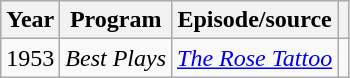<table class="wikitable">
<tr>
<th>Year</th>
<th>Program</th>
<th>Episode/source</th>
<th></th>
</tr>
<tr>
<td>1953</td>
<td><em>Best Plays</em></td>
<td><em><a href='#'>The Rose Tattoo</a></em></td>
<td></td>
</tr>
</table>
